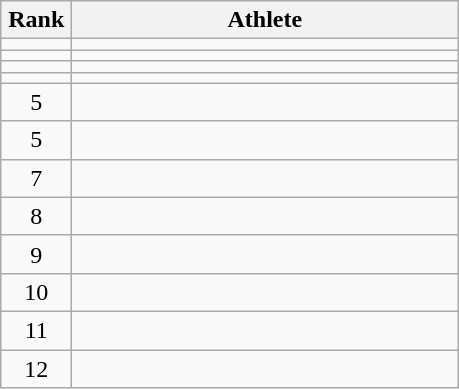<table class="wikitable" style="text-align: center;">
<tr>
<th width=40>Rank</th>
<th width=250>Athlete</th>
</tr>
<tr>
<td></td>
<td align="left"></td>
</tr>
<tr>
<td></td>
<td align="left"></td>
</tr>
<tr>
<td></td>
<td align="left"></td>
</tr>
<tr>
<td></td>
<td align="left"></td>
</tr>
<tr>
<td>5</td>
<td align="left"></td>
</tr>
<tr>
<td>5</td>
<td align="left"></td>
</tr>
<tr>
<td>7</td>
<td align="left"></td>
</tr>
<tr>
<td>8</td>
<td align="left"></td>
</tr>
<tr>
<td>9</td>
<td align="left"></td>
</tr>
<tr>
<td>10</td>
<td align="left"></td>
</tr>
<tr>
<td>11</td>
<td align="left"></td>
</tr>
<tr>
<td>12</td>
<td align="left"></td>
</tr>
</table>
